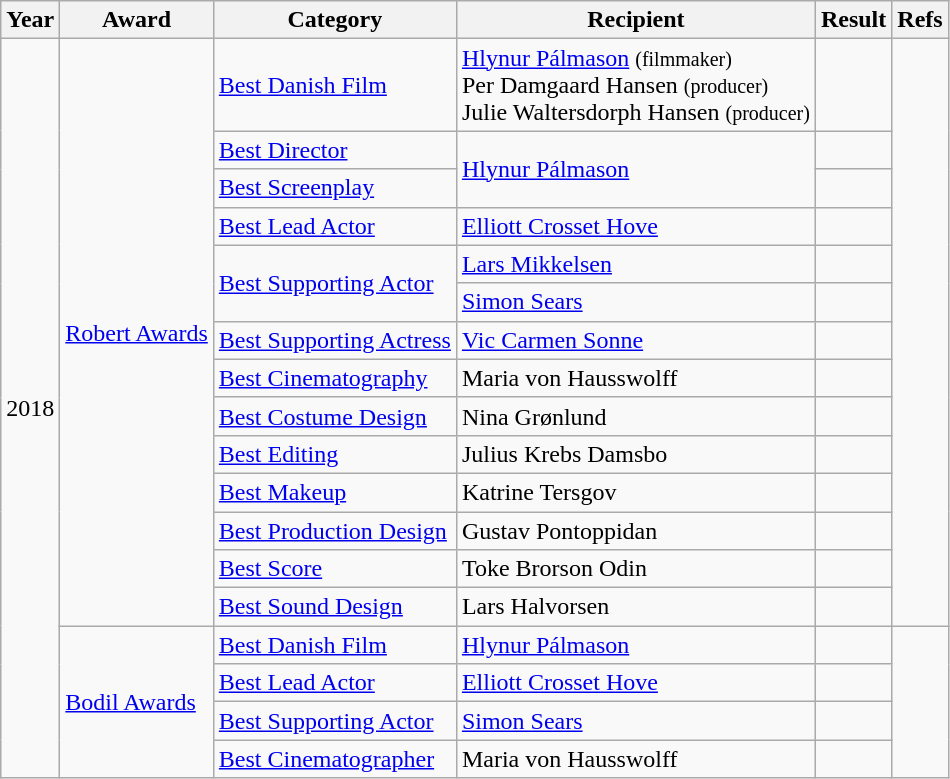<table class="wikitable sortable">
<tr>
<th>Year</th>
<th>Award</th>
<th>Category</th>
<th>Recipient</th>
<th>Result</th>
<th>Refs</th>
</tr>
<tr>
<td rowspan="18" style="text-align: center;">2018</td>
<td rowspan="14"><a href='#'>Robert Awards</a></td>
<td><a href='#'>Best Danish Film</a></td>
<td><a href='#'>Hlynur Pálmason</a> <small>(filmmaker)</small><br>Per Damgaard Hansen <small>(producer)</small><br>Julie Waltersdorph Hansen <small>(producer)</small></td>
<td></td>
<td rowspan="14" style="text-align: center;"></td>
</tr>
<tr>
<td><a href='#'>Best Director</a></td>
<td rowspan="2"><a href='#'>Hlynur Pálmason</a></td>
<td></td>
</tr>
<tr>
<td><a href='#'>Best Screenplay</a></td>
<td></td>
</tr>
<tr>
<td><a href='#'>Best Lead Actor</a></td>
<td><a href='#'>Elliott Crosset Hove</a></td>
<td></td>
</tr>
<tr>
<td rowspan="2"><a href='#'>Best Supporting Actor</a></td>
<td><a href='#'>Lars Mikkelsen</a></td>
<td></td>
</tr>
<tr>
<td><a href='#'>Simon Sears</a></td>
<td></td>
</tr>
<tr>
<td><a href='#'>Best Supporting Actress</a></td>
<td><a href='#'>Vic Carmen Sonne</a></td>
<td></td>
</tr>
<tr>
<td><a href='#'>Best Cinematography</a></td>
<td>Maria von Hausswolff</td>
<td></td>
</tr>
<tr>
<td><a href='#'>Best Costume Design</a></td>
<td>Nina Grønlund</td>
<td></td>
</tr>
<tr>
<td><a href='#'>Best Editing</a></td>
<td>Julius Krebs Damsbo</td>
<td></td>
</tr>
<tr>
<td><a href='#'>Best Makeup</a></td>
<td>Katrine Tersgov</td>
<td></td>
</tr>
<tr>
<td><a href='#'>Best Production Design</a></td>
<td>Gustav Pontoppidan</td>
<td></td>
</tr>
<tr>
<td><a href='#'>Best Score</a></td>
<td>Toke Brorson Odin</td>
<td></td>
</tr>
<tr>
<td><a href='#'>Best Sound Design</a></td>
<td>Lars Halvorsen</td>
<td></td>
</tr>
<tr>
<td rowspan="4"><a href='#'>Bodil Awards</a></td>
<td><a href='#'>Best Danish Film</a></td>
<td><a href='#'>Hlynur Pálmason</a></td>
<td></td>
<td rowspan="4" style="text-align: center;"></td>
</tr>
<tr>
<td><a href='#'>Best Lead Actor</a></td>
<td><a href='#'>Elliott Crosset Hove</a></td>
<td></td>
</tr>
<tr>
<td><a href='#'>Best Supporting Actor</a></td>
<td><a href='#'>Simon Sears</a></td>
<td></td>
</tr>
<tr>
<td><a href='#'>Best Cinematographer</a></td>
<td>Maria von Hausswolff</td>
<td></td>
</tr>
</table>
